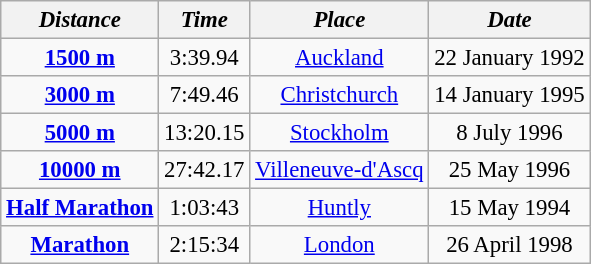<table class="wikitable" style=" text-align:center; font-size:95%;">
<tr>
<th><em>Distance</em></th>
<th><em>Time</em></th>
<th><em>Place</em></th>
<th><em>Date</em></th>
</tr>
<tr>
<td><strong><a href='#'>1500 m</a></strong></td>
<td>3:39.94</td>
<td><a href='#'>Auckland</a></td>
<td>22 January 1992</td>
</tr>
<tr>
<td><strong><a href='#'>3000 m</a></strong></td>
<td>7:49.46</td>
<td><a href='#'>Christchurch</a></td>
<td>14 January 1995</td>
</tr>
<tr>
<td><strong><a href='#'>5000 m</a></strong></td>
<td>13:20.15</td>
<td><a href='#'>Stockholm</a></td>
<td>8 July 1996</td>
</tr>
<tr>
<td><strong><a href='#'>10000 m</a></strong></td>
<td>27:42.17</td>
<td><a href='#'>Villeneuve-d'Ascq</a></td>
<td>25 May 1996</td>
</tr>
<tr>
<td><strong><a href='#'>Half Marathon</a></strong></td>
<td>1:03:43</td>
<td><a href='#'>Huntly</a></td>
<td>15 May 1994</td>
</tr>
<tr>
<td><strong><a href='#'>Marathon</a></strong></td>
<td>2:15:34</td>
<td><a href='#'>London</a></td>
<td>26 April 1998</td>
</tr>
</table>
